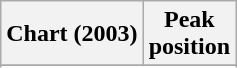<table class="wikitable">
<tr>
<th>Chart (2003)</th>
<th>Peak<br>position</th>
</tr>
<tr>
</tr>
<tr>
</tr>
<tr>
</tr>
</table>
